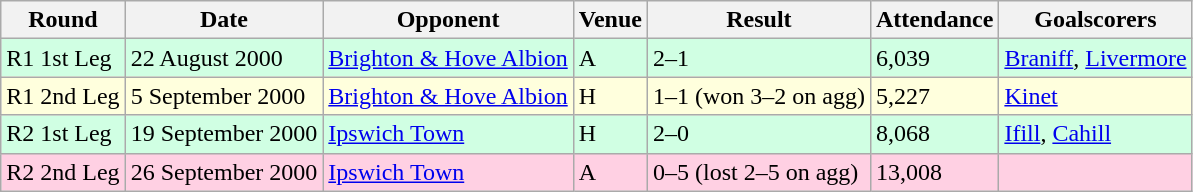<table class="wikitable">
<tr>
<th>Round</th>
<th>Date</th>
<th>Opponent</th>
<th>Venue</th>
<th>Result</th>
<th>Attendance</th>
<th>Goalscorers</th>
</tr>
<tr style="background-color: #d0ffe3;">
<td>R1 1st Leg</td>
<td>22 August 2000</td>
<td><a href='#'>Brighton & Hove Albion</a></td>
<td>A</td>
<td>2–1</td>
<td>6,039</td>
<td><a href='#'>Braniff</a>, <a href='#'>Livermore</a></td>
</tr>
<tr style="background-color: #ffffdd;">
<td>R1 2nd Leg</td>
<td>5 September 2000</td>
<td><a href='#'>Brighton & Hove Albion</a></td>
<td>H</td>
<td>1–1 (won 3–2 on agg)</td>
<td>5,227</td>
<td><a href='#'>Kinet</a></td>
</tr>
<tr style="background-color: #d0ffe3;">
<td>R2 1st Leg</td>
<td>19 September 2000</td>
<td><a href='#'>Ipswich Town</a></td>
<td>H</td>
<td>2–0</td>
<td>8,068</td>
<td><a href='#'>Ifill</a>, <a href='#'>Cahill</a></td>
</tr>
<tr style="background-color: #ffd0e3;">
<td>R2 2nd Leg</td>
<td>26 September 2000</td>
<td><a href='#'>Ipswich Town</a></td>
<td>A</td>
<td>0–5 (lost 2–5 on agg)</td>
<td>13,008</td>
<td></td>
</tr>
</table>
